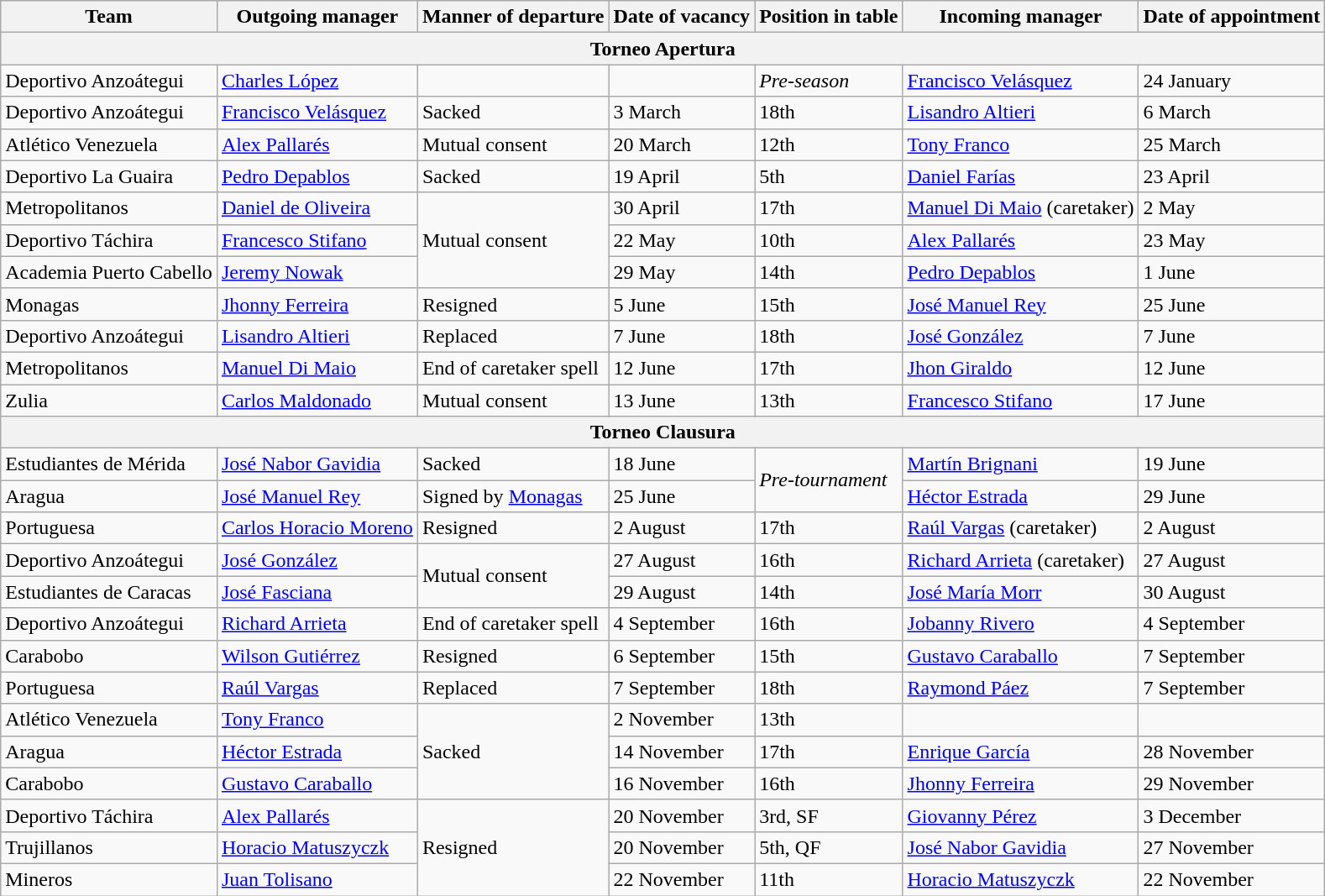<table class="wikitable sortable">
<tr>
<th>Team</th>
<th>Outgoing manager</th>
<th>Manner of departure</th>
<th>Date of vacancy</th>
<th>Position in table</th>
<th>Incoming manager</th>
<th>Date of appointment</th>
</tr>
<tr>
<th colspan=7>Torneo Apertura</th>
</tr>
<tr>
<td>Deportivo Anzoátegui</td>
<td> <a href='#'>Charles López</a></td>
<td></td>
<td></td>
<td><em>Pre-season</em></td>
<td> <a href='#'>Francisco Velásquez</a></td>
<td>24 January</td>
</tr>
<tr>
<td>Deportivo Anzoátegui</td>
<td> <a href='#'>Francisco Velásquez</a></td>
<td>Sacked</td>
<td>3 March</td>
<td>18th</td>
<td> <a href='#'>Lisandro Altieri</a></td>
<td>6 March</td>
</tr>
<tr>
<td>Atlético Venezuela</td>
<td> <a href='#'>Alex Pallarés</a></td>
<td>Mutual consent</td>
<td>20 March</td>
<td>12th</td>
<td> <a href='#'>Tony Franco</a></td>
<td>25 March</td>
</tr>
<tr>
<td>Deportivo La Guaira</td>
<td> <a href='#'>Pedro Depablos</a></td>
<td>Sacked</td>
<td>19 April</td>
<td>5th</td>
<td> <a href='#'>Daniel Farías</a></td>
<td>23 April</td>
</tr>
<tr>
<td>Metropolitanos</td>
<td> <a href='#'>Daniel de Oliveira</a></td>
<td rowspan=3>Mutual consent</td>
<td>30 April</td>
<td>17th</td>
<td> <a href='#'>Manuel Di Maio</a> (caretaker)</td>
<td>2 May</td>
</tr>
<tr>
<td>Deportivo Táchira</td>
<td> <a href='#'>Francesco Stifano</a></td>
<td>22 May</td>
<td>10th</td>
<td> <a href='#'>Alex Pallarés</a></td>
<td>23 May</td>
</tr>
<tr>
<td>Academia Puerto Cabello</td>
<td> <a href='#'>Jeremy Nowak</a></td>
<td>29 May</td>
<td>14th</td>
<td> <a href='#'>Pedro Depablos</a></td>
<td>1 June</td>
</tr>
<tr>
<td>Monagas</td>
<td> <a href='#'>Jhonny Ferreira</a></td>
<td>Resigned</td>
<td>5 June</td>
<td>15th</td>
<td> <a href='#'>José Manuel Rey</a></td>
<td>25 June</td>
</tr>
<tr>
<td>Deportivo Anzoátegui</td>
<td> <a href='#'>Lisandro Altieri</a></td>
<td>Replaced</td>
<td>7 June</td>
<td>18th</td>
<td> <a href='#'>José González</a></td>
<td>7 June</td>
</tr>
<tr>
<td>Metropolitanos</td>
<td> <a href='#'>Manuel Di Maio</a></td>
<td>End of caretaker spell</td>
<td>12 June</td>
<td>17th</td>
<td> <a href='#'>Jhon Giraldo</a></td>
<td>12 June</td>
</tr>
<tr>
<td>Zulia</td>
<td> <a href='#'>Carlos Maldonado</a></td>
<td>Mutual consent</td>
<td>13 June</td>
<td>13th</td>
<td> <a href='#'>Francesco Stifano</a></td>
<td>17 June</td>
</tr>
<tr>
<th colspan=7>Torneo Clausura</th>
</tr>
<tr>
<td>Estudiantes de Mérida</td>
<td> <a href='#'>José Nabor Gavidia</a></td>
<td>Sacked</td>
<td>18 June</td>
<td rowspan=2><em>Pre-tournament</em></td>
<td> <a href='#'>Martín Brignani</a></td>
<td>19 June</td>
</tr>
<tr>
<td>Aragua</td>
<td> <a href='#'>José Manuel Rey</a></td>
<td>Signed by <a href='#'>Monagas</a></td>
<td>25 June</td>
<td> <a href='#'>Héctor Estrada</a></td>
<td>29 June</td>
</tr>
<tr>
<td>Portuguesa</td>
<td> <a href='#'>Carlos Horacio Moreno</a></td>
<td>Resigned</td>
<td>2 August</td>
<td>17th</td>
<td> <a href='#'>Raúl Vargas</a> (caretaker)</td>
<td>2 August</td>
</tr>
<tr>
<td>Deportivo Anzoátegui</td>
<td> <a href='#'>José González</a></td>
<td rowspan=2>Mutual consent</td>
<td>27 August</td>
<td>16th</td>
<td> <a href='#'>Richard Arrieta</a> (caretaker)</td>
<td>27 August</td>
</tr>
<tr>
<td>Estudiantes de Caracas</td>
<td> <a href='#'>José Fasciana</a></td>
<td>29 August</td>
<td>14th</td>
<td> <a href='#'>José María Morr</a></td>
<td>30 August</td>
</tr>
<tr>
<td>Deportivo Anzoátegui</td>
<td> <a href='#'>Richard Arrieta</a></td>
<td>End of caretaker spell</td>
<td>4 September</td>
<td>16th</td>
<td> <a href='#'>Jobanny Rivero</a></td>
<td>4 September</td>
</tr>
<tr>
<td>Carabobo</td>
<td> <a href='#'>Wilson Gutiérrez</a></td>
<td>Resigned</td>
<td>6 September</td>
<td>15th</td>
<td> <a href='#'>Gustavo Caraballo</a></td>
<td>7 September</td>
</tr>
<tr>
<td>Portuguesa</td>
<td> <a href='#'>Raúl Vargas</a></td>
<td>Replaced</td>
<td>7 September</td>
<td>18th</td>
<td> <a href='#'>Raymond Páez</a></td>
<td>7 September</td>
</tr>
<tr>
<td>Atlético Venezuela</td>
<td> <a href='#'>Tony Franco</a></td>
<td rowspan=3>Sacked</td>
<td>2 November</td>
<td>13th</td>
<td></td>
<td></td>
</tr>
<tr>
<td>Aragua</td>
<td> <a href='#'>Héctor Estrada</a></td>
<td>14 November</td>
<td>17th</td>
<td> <a href='#'>Enrique García</a></td>
<td>28 November</td>
</tr>
<tr>
<td>Carabobo</td>
<td> <a href='#'>Gustavo Caraballo</a></td>
<td>16 November</td>
<td>16th</td>
<td> <a href='#'>Jhonny Ferreira</a></td>
<td>29 November</td>
</tr>
<tr>
<td>Deportivo Táchira</td>
<td> <a href='#'>Alex Pallarés</a></td>
<td rowspan=3>Resigned</td>
<td>20 November</td>
<td>3rd, SF</td>
<td> <a href='#'>Giovanny Pérez</a></td>
<td>3 December</td>
</tr>
<tr>
<td>Trujillanos</td>
<td> <a href='#'>Horacio Matuszyczk</a></td>
<td>20 November</td>
<td>5th, QF</td>
<td> <a href='#'>José Nabor Gavidia</a></td>
<td>27 November</td>
</tr>
<tr>
<td>Mineros</td>
<td> <a href='#'>Juan Tolisano</a></td>
<td>22 November</td>
<td>11th</td>
<td> <a href='#'>Horacio Matuszyczk</a></td>
<td>22 November</td>
</tr>
</table>
